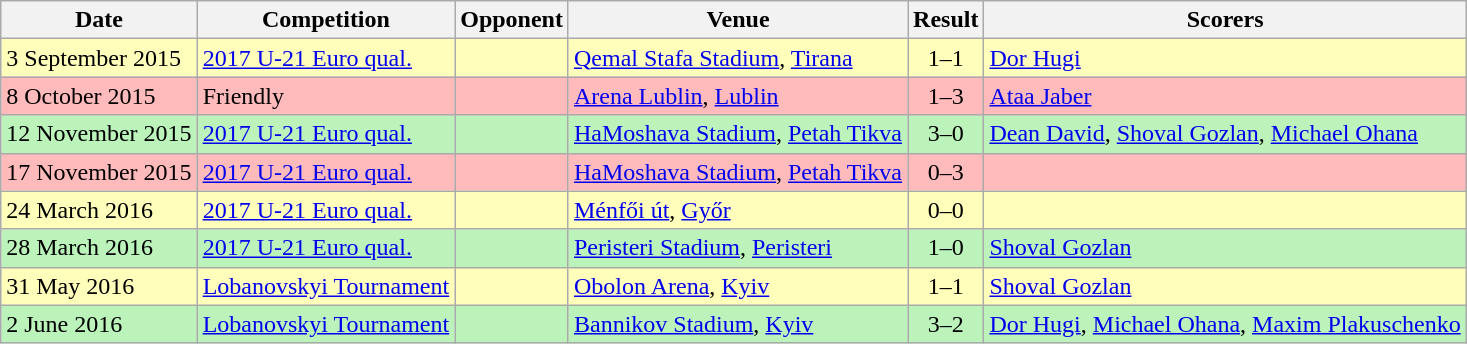<table class="wikitable">
<tr>
<th>Date</th>
<th>Competition</th>
<th>Opponent</th>
<th>Venue</th>
<th>Result</th>
<th>Scorers</th>
</tr>
<tr bgcolor="#FFFFBB">
<td>3 September 2015</td>
<td><a href='#'>2017 U-21 Euro qual.</a></td>
<td></td>
<td><a href='#'>Qemal Stafa Stadium</a>, <a href='#'>Tirana</a></td>
<td align=center>1–1</td>
<td><a href='#'>Dor Hugi</a></td>
</tr>
<tr bgcolor="#FFBBBB">
<td>8 October 2015</td>
<td>Friendly</td>
<td></td>
<td><a href='#'>Arena Lublin</a>, <a href='#'>Lublin</a></td>
<td align=center>1–3</td>
<td><a href='#'>Ataa Jaber</a></td>
</tr>
<tr bgcolor="#BBF3BB">
<td>12 November 2015</td>
<td><a href='#'>2017 U-21 Euro qual.</a></td>
<td></td>
<td><a href='#'>HaMoshava Stadium</a>, <a href='#'>Petah Tikva</a></td>
<td align=center>3–0</td>
<td><a href='#'>Dean David</a>, <a href='#'>Shoval Gozlan</a>, <a href='#'>Michael Ohana</a></td>
</tr>
<tr bgcolor="#FFBBBB">
<td>17 November 2015</td>
<td><a href='#'>2017 U-21 Euro qual.</a></td>
<td></td>
<td><a href='#'>HaMoshava Stadium</a>, <a href='#'>Petah Tikva</a></td>
<td align=center>0–3</td>
<td></td>
</tr>
<tr bgcolor="#FFFFBB">
<td>24 March 2016</td>
<td><a href='#'>2017 U-21 Euro qual.</a></td>
<td></td>
<td><a href='#'>Ménfői út</a>, <a href='#'>Győr</a></td>
<td align=center>0–0</td>
<td></td>
</tr>
<tr bgcolor="#BBf3BB">
<td>28 March 2016</td>
<td><a href='#'>2017 U-21 Euro qual.</a></td>
<td></td>
<td><a href='#'>Peristeri Stadium</a>, <a href='#'>Peristeri</a></td>
<td align=center>1–0</td>
<td><a href='#'>Shoval Gozlan</a></td>
</tr>
<tr bgcolor="#FFFFBB">
<td>31 May 2016</td>
<td><a href='#'>Lobanovskyi Tournament</a></td>
<td></td>
<td><a href='#'>Obolon Arena</a>, <a href='#'>Kyiv</a></td>
<td align=center>1–1 </td>
<td><a href='#'>Shoval Gozlan</a></td>
</tr>
<tr bgcolor="#BBF3BB">
<td>2 June 2016</td>
<td><a href='#'>Lobanovskyi Tournament</a></td>
<td></td>
<td><a href='#'>Bannikov Stadium</a>, <a href='#'>Kyiv</a></td>
<td align=center>3–2</td>
<td><a href='#'>Dor Hugi</a>, <a href='#'>Michael Ohana</a>, <a href='#'>Maxim Plakuschenko</a></td>
</tr>
</table>
